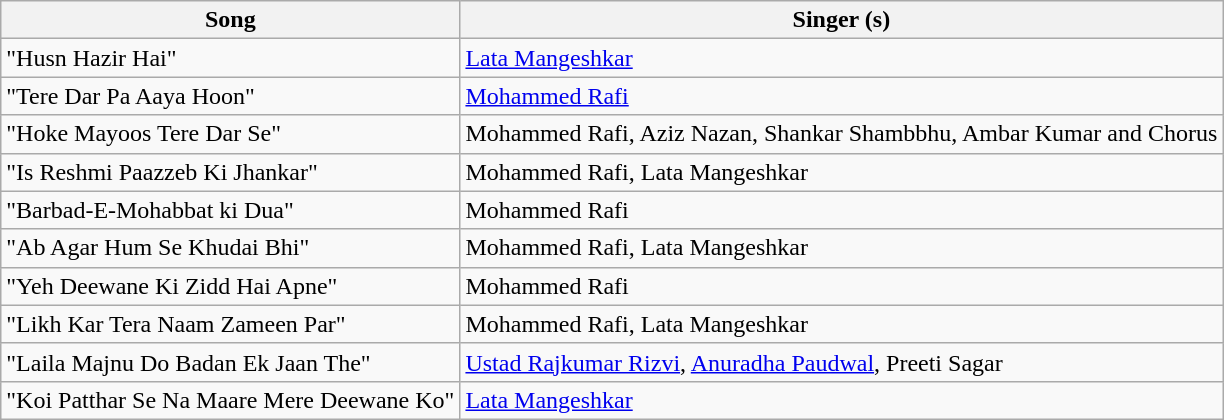<table class="wikitable">
<tr>
<th>Song</th>
<th>Singer (s)</th>
</tr>
<tr>
<td>"Husn Hazir Hai"</td>
<td><a href='#'>Lata Mangeshkar</a></td>
</tr>
<tr>
<td>"Tere Dar Pa Aaya Hoon"</td>
<td><a href='#'>Mohammed Rafi</a></td>
</tr>
<tr>
<td>"Hoke Mayoos Tere Dar Se"</td>
<td>Mohammed Rafi, Aziz Nazan, Shankar Shambbhu, Ambar Kumar and Chorus</td>
</tr>
<tr>
<td>"Is Reshmi Paazzeb Ki Jhankar"</td>
<td>Mohammed Rafi, Lata Mangeshkar</td>
</tr>
<tr>
<td>"Barbad-E-Mohabbat ki Dua"</td>
<td>Mohammed Rafi</td>
</tr>
<tr>
<td>"Ab Agar Hum Se Khudai Bhi"</td>
<td>Mohammed Rafi, Lata Mangeshkar</td>
</tr>
<tr>
<td>"Yeh Deewane Ki Zidd Hai Apne"</td>
<td>Mohammed Rafi</td>
</tr>
<tr>
<td>"Likh Kar Tera Naam Zameen Par"</td>
<td>Mohammed Rafi, Lata Mangeshkar</td>
</tr>
<tr>
<td>"Laila Majnu Do Badan Ek Jaan The"</td>
<td><a href='#'>Ustad Rajkumar Rizvi</a>, <a href='#'>Anuradha Paudwal</a>, Preeti Sagar</td>
</tr>
<tr>
<td>"Koi Patthar Se Na Maare Mere Deewane Ko"</td>
<td><a href='#'>Lata Mangeshkar</a></td>
</tr>
</table>
